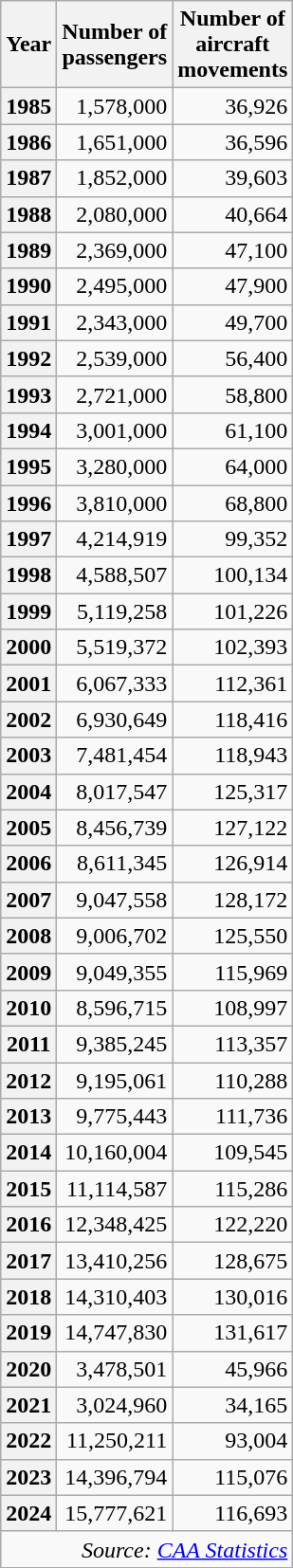<table class="wikitable sortable" style="text-align:right;">
<tr>
<th>Year</th>
<th>Number of<br>passengers</th>
<th>Number of<br>aircraft<br>movements</th>
</tr>
<tr>
<th>1985</th>
<td>1,578,000</td>
<td>36,926</td>
</tr>
<tr>
<th>1986</th>
<td>1,651,000</td>
<td>36,596</td>
</tr>
<tr>
<th>1987</th>
<td>1,852,000</td>
<td>39,603</td>
</tr>
<tr>
<th>1988</th>
<td>2,080,000</td>
<td>40,664</td>
</tr>
<tr>
<th>1989</th>
<td>2,369,000</td>
<td>47,100</td>
</tr>
<tr>
<th>1990</th>
<td>2,495,000</td>
<td>47,900</td>
</tr>
<tr>
<th>1991</th>
<td>2,343,000</td>
<td>49,700</td>
</tr>
<tr>
<th>1992</th>
<td>2,539,000</td>
<td>56,400</td>
</tr>
<tr>
<th>1993</th>
<td>2,721,000</td>
<td>58,800</td>
</tr>
<tr>
<th>1994</th>
<td>3,001,000</td>
<td>61,100</td>
</tr>
<tr>
<th>1995</th>
<td>3,280,000</td>
<td>64,000</td>
</tr>
<tr>
<th>1996</th>
<td>3,810,000</td>
<td>68,800</td>
</tr>
<tr>
<th>1997</th>
<td>4,214,919</td>
<td>99,352</td>
</tr>
<tr>
<th>1998</th>
<td>4,588,507</td>
<td>100,134</td>
</tr>
<tr>
<th>1999</th>
<td>5,119,258</td>
<td>101,226</td>
</tr>
<tr>
<th>2000</th>
<td>5,519,372</td>
<td>102,393</td>
</tr>
<tr>
<th>2001</th>
<td>6,067,333</td>
<td>112,361</td>
</tr>
<tr>
<th>2002</th>
<td>6,930,649</td>
<td>118,416</td>
</tr>
<tr>
<th>2003</th>
<td>7,481,454</td>
<td>118,943</td>
</tr>
<tr>
<th>2004</th>
<td>8,017,547</td>
<td>125,317</td>
</tr>
<tr>
<th>2005</th>
<td>8,456,739</td>
<td>127,122</td>
</tr>
<tr>
<th>2006</th>
<td>8,611,345</td>
<td>126,914</td>
</tr>
<tr>
<th>2007</th>
<td>9,047,558</td>
<td>128,172</td>
</tr>
<tr>
<th>2008</th>
<td>9,006,702</td>
<td>125,550</td>
</tr>
<tr>
<th>2009</th>
<td>9,049,355</td>
<td>115,969</td>
</tr>
<tr>
<th>2010</th>
<td>8,596,715</td>
<td>108,997</td>
</tr>
<tr>
<th>2011</th>
<td>9,385,245</td>
<td>113,357</td>
</tr>
<tr>
<th>2012</th>
<td>9,195,061</td>
<td>110,288</td>
</tr>
<tr>
<th>2013</th>
<td>9,775,443</td>
<td>111,736</td>
</tr>
<tr>
<th>2014</th>
<td>10,160,004</td>
<td>109,545</td>
</tr>
<tr>
<th>2015</th>
<td>11,114,587</td>
<td>115,286</td>
</tr>
<tr>
<th>2016</th>
<td>12,348,425</td>
<td>122,220</td>
</tr>
<tr>
<th>2017</th>
<td>13,410,256</td>
<td>128,675</td>
</tr>
<tr>
<th>2018</th>
<td>14,310,403</td>
<td>130,016</td>
</tr>
<tr>
<th>2019</th>
<td>14,747,830</td>
<td>131,617</td>
</tr>
<tr>
<th>2020</th>
<td>3,478,501</td>
<td>45,966</td>
</tr>
<tr>
<th>2021</th>
<td>3,024,960</td>
<td>34,165</td>
</tr>
<tr>
<th>2022</th>
<td>11,250,211</td>
<td>93,004</td>
</tr>
<tr>
<th>2023</th>
<td>14,396,794</td>
<td>115,076</td>
</tr>
<tr>
<th>2024</th>
<td>15,777,621</td>
<td>116,693</td>
</tr>
<tr class="sortbottom">
<td colspan="4" style="text-align:right;"><em>Source: <a href='#'>CAA Statistics</a></em></td>
</tr>
</table>
